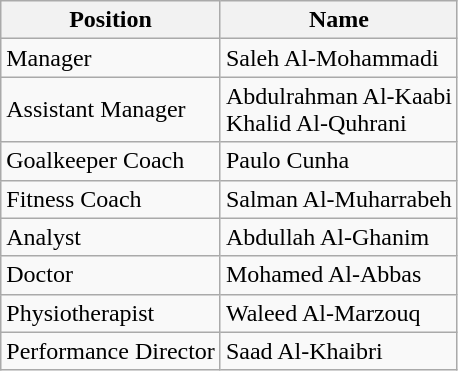<table class="wikitable">
<tr>
<th>Position</th>
<th>Name</th>
</tr>
<tr>
<td>Manager</td>
<td> Saleh Al-Mohammadi</td>
</tr>
<tr>
<td>Assistant Manager</td>
<td> Abdulrahman Al-Kaabi <br>  Khalid Al-Quhrani</td>
</tr>
<tr>
<td>Goalkeeper Coach</td>
<td> Paulo Cunha</td>
</tr>
<tr>
<td>Fitness Coach</td>
<td> Salman Al-Muharrabeh</td>
</tr>
<tr>
<td>Analyst</td>
<td> Abdullah Al-Ghanim</td>
</tr>
<tr>
<td>Doctor</td>
<td> Mohamed Al-Abbas</td>
</tr>
<tr>
<td>Physiotherapist</td>
<td> Waleed Al-Marzouq</td>
</tr>
<tr>
<td>Performance Director</td>
<td> Saad Al-Khaibri</td>
</tr>
</table>
